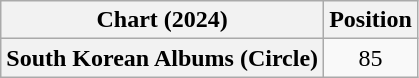<table class="wikitable plainrowheaders" style="text-align:center">
<tr>
<th scope="col">Chart (2024)</th>
<th scope="col">Position</th>
</tr>
<tr>
<th scope="row">South Korean Albums (Circle)</th>
<td>85</td>
</tr>
</table>
